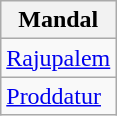<table class="wikitable sortable static-row-numbers static-row-header-hash">
<tr>
<th>Mandal</th>
</tr>
<tr>
<td><a href='#'>Rajupalem</a></td>
</tr>
<tr>
<td><a href='#'>Proddatur</a></td>
</tr>
</table>
